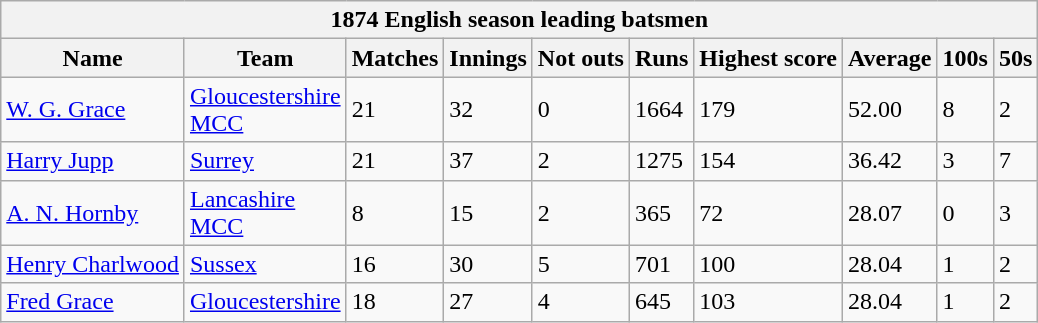<table class="wikitable">
<tr>
<th bgcolor="#efefef" colspan="10">1874 English season leading batsmen</th>
</tr>
<tr bgcolor="#efefef">
<th>Name</th>
<th>Team</th>
<th>Matches</th>
<th>Innings</th>
<th>Not outs</th>
<th>Runs</th>
<th>Highest score</th>
<th>Average</th>
<th>100s</th>
<th>50s</th>
</tr>
<tr>
<td><a href='#'>W. G. Grace</a></td>
<td><a href='#'>Gloucestershire</a><br><a href='#'>MCC</a></td>
<td>21</td>
<td>32</td>
<td>0</td>
<td>1664</td>
<td>179</td>
<td>52.00</td>
<td>8</td>
<td>2</td>
</tr>
<tr>
<td><a href='#'>Harry Jupp</a></td>
<td><a href='#'>Surrey</a></td>
<td>21</td>
<td>37</td>
<td>2</td>
<td>1275</td>
<td>154</td>
<td>36.42</td>
<td>3</td>
<td>7</td>
</tr>
<tr>
<td><a href='#'>A. N. Hornby</a></td>
<td><a href='#'>Lancashire</a><br><a href='#'>MCC</a></td>
<td>8</td>
<td>15</td>
<td>2</td>
<td>365</td>
<td>72</td>
<td>28.07</td>
<td>0</td>
<td>3</td>
</tr>
<tr>
<td><a href='#'>Henry Charlwood</a></td>
<td><a href='#'>Sussex</a></td>
<td>16</td>
<td>30</td>
<td>5</td>
<td>701</td>
<td>100</td>
<td>28.04</td>
<td>1</td>
<td>2</td>
</tr>
<tr>
<td><a href='#'>Fred Grace</a></td>
<td><a href='#'>Gloucestershire</a></td>
<td>18</td>
<td>27</td>
<td>4</td>
<td>645</td>
<td>103</td>
<td>28.04</td>
<td>1</td>
<td>2</td>
</tr>
</table>
